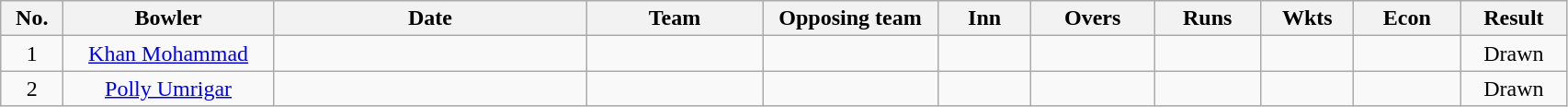<table class="wikitable sortable" style="font-size: 100%">
<tr align=center>
<th scope="col" width="38">No.</th>
<th scope="col" width="145">Bowler</th>
<th scope="col" width="220">Date</th>
<th scope="col" width="120">Team</th>
<th scope="col" width="120">Opposing team</th>
<th scope="col" width="60">Inn</th>
<th scope="col" width="82">Overs</th>
<th scope="col" width="70">Runs</th>
<th scope="col" width="60">Wkts</th>
<th scope="col" width="70">Econ</th>
<th scope="col" width="70">Result</th>
</tr>
<tr align="center">
<td scope="row">1</td>
<td><a href='#'>Khan Mohammad</a></td>
<td></td>
<td></td>
<td></td>
<td></td>
<td></td>
<td></td>
<td></td>
<td></td>
<td>Drawn</td>
</tr>
<tr align="center">
<td scope="row">2</td>
<td><a href='#'>Polly Umrigar</a></td>
<td></td>
<td></td>
<td></td>
<td></td>
<td></td>
<td></td>
<td></td>
<td></td>
<td>Drawn</td>
</tr>
</table>
